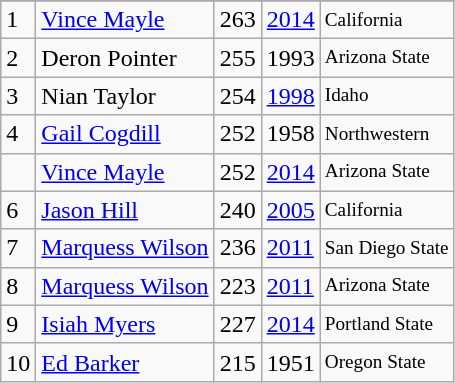<table class="wikitable">
<tr>
</tr>
<tr>
<td>1</td>
<td><a href='#'>Vince Mayle</a></td>
<td>263</td>
<td><a href='#'>2014</a></td>
<td style="font-size:80%;">California</td>
</tr>
<tr>
<td>2</td>
<td>Deron Pointer</td>
<td>255</td>
<td>1993</td>
<td style="font-size:80%;">Arizona State</td>
</tr>
<tr>
<td>3</td>
<td>Nian Taylor</td>
<td>254</td>
<td><a href='#'>1998</a></td>
<td style="font-size:80%;">Idaho</td>
</tr>
<tr>
<td>4</td>
<td><a href='#'>Gail Cogdill</a></td>
<td>252</td>
<td>1958</td>
<td style="font-size:80%;">Northwestern</td>
</tr>
<tr>
<td></td>
<td><a href='#'>Vince Mayle</a></td>
<td>252</td>
<td><a href='#'>2014</a></td>
<td style="font-size:80%;">Arizona State</td>
</tr>
<tr>
<td>6</td>
<td><a href='#'>Jason Hill</a></td>
<td>240</td>
<td><a href='#'>2005</a></td>
<td style="font-size:80%;">California</td>
</tr>
<tr>
<td>7</td>
<td><a href='#'>Marquess Wilson</a></td>
<td>236</td>
<td><a href='#'>2011</a></td>
<td style="font-size:80%;">San Diego State</td>
</tr>
<tr>
<td>8</td>
<td><a href='#'>Marquess Wilson</a></td>
<td>223</td>
<td><a href='#'>2011</a></td>
<td style="font-size:80%;">Arizona State</td>
</tr>
<tr>
<td>9</td>
<td><a href='#'>Isiah Myers</a></td>
<td>227</td>
<td><a href='#'>2014</a></td>
<td style="font-size:80%;">Portland State</td>
</tr>
<tr>
<td>10</td>
<td><a href='#'>Ed Barker</a></td>
<td>215</td>
<td>1951</td>
<td style="font-size:80%;">Oregon State</td>
</tr>
</table>
